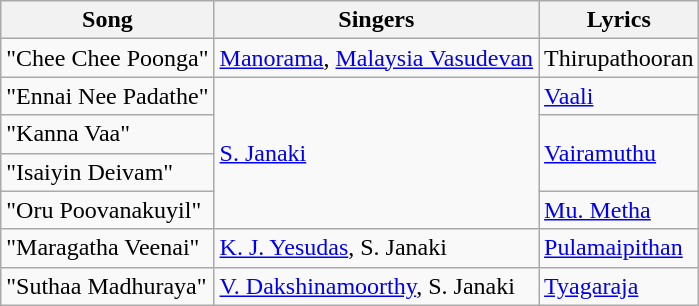<table class="wikitable">
<tr>
<th>Song</th>
<th>Singers</th>
<th>Lyrics</th>
</tr>
<tr>
<td>"Chee Chee Poonga"</td>
<td><a href='#'>Manorama</a>, <a href='#'>Malaysia Vasudevan</a></td>
<td>Thirupathooran</td>
</tr>
<tr>
<td>"Ennai Nee Padathe"</td>
<td rowspan=4><a href='#'>S. Janaki</a></td>
<td><a href='#'>Vaali</a></td>
</tr>
<tr>
<td>"Kanna Vaa"</td>
<td rowspan=2><a href='#'>Vairamuthu</a></td>
</tr>
<tr>
<td>"Isaiyin Deivam"</td>
</tr>
<tr>
<td>"Oru Poovanakuyil"</td>
<td><a href='#'>Mu. Metha</a></td>
</tr>
<tr>
<td>"Maragatha Veenai"</td>
<td><a href='#'>K. J. Yesudas</a>, S. Janaki</td>
<td><a href='#'>Pulamaipithan</a></td>
</tr>
<tr>
<td>"Suthaa Madhuraya"</td>
<td><a href='#'>V. Dakshinamoorthy</a>, S. Janaki</td>
<td><a href='#'>Tyagaraja</a></td>
</tr>
</table>
